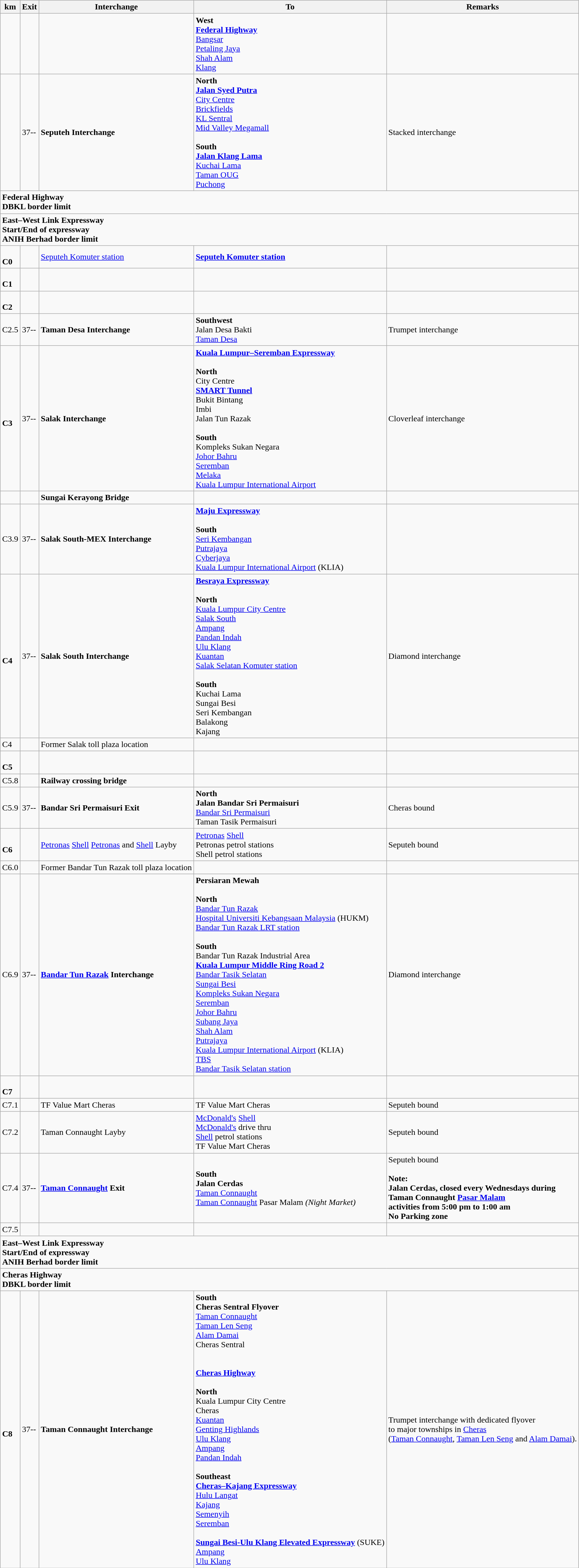<table class="wikitable">
<tr>
<th>km</th>
<th>Exit</th>
<th>Interchange</th>
<th>To</th>
<th>Remarks</th>
</tr>
<tr>
<td></td>
<td></td>
<td></td>
<td><strong>West</strong><br> <strong><a href='#'>Federal Highway</a></strong><br><a href='#'>Bangsar</a><br><a href='#'>Petaling Jaya</a><br><a href='#'>Shah Alam</a><br><a href='#'>Klang</a></td>
<td></td>
</tr>
<tr>
<td></td>
<td>37--</td>
<td><strong>Seputeh Interchange</strong></td>
<td><strong>North</strong><br> <strong><a href='#'>Jalan Syed Putra</a></strong><br><a href='#'>City Centre</a><br><a href='#'>Brickfields</a><br><a href='#'>KL Sentral</a> <br><a href='#'>Mid Valley Megamall</a> <br><br><strong>South</strong><br> <strong><a href='#'>Jalan Klang Lama</a></strong><br><a href='#'>Kuchai Lama</a><br><a href='#'>Taman OUG</a><br> <a href='#'>Puchong</a></td>
<td>Stacked interchange</td>
</tr>
<tr>
<td style="width:600px" colspan="6" style="text-align:center; background:blue;"><strong><span> Federal Highway <br>DBKL border limit</span></strong></td>
</tr>
<tr>
<td style="width:600px" colspan="5" style="text-align:center; background:green;"><strong><span> East–West Link Expressway <br>Start/End of expressway<br>ANIH Berhad border limit</span></strong></td>
</tr>
<tr>
<td><br><strong>C0</strong></td>
<td></td>
<td><a href='#'>Seputeh Komuter station</a></td>
<td><strong><a href='#'>Seputeh Komuter station</a></strong><br></td>
<td></td>
</tr>
<tr>
<td><br><strong>C1</strong></td>
<td></td>
<td></td>
<td></td>
<td></td>
</tr>
<tr>
<td><br><strong>C2</strong></td>
<td></td>
<td></td>
<td></td>
<td></td>
</tr>
<tr>
<td>C2.5</td>
<td>37--</td>
<td><strong> Taman Desa Interchange </strong></td>
<td><strong>Southwest</strong><br> Jalan Desa Bakti<br><a href='#'>Taman Desa</a></td>
<td>Trumpet interchange</td>
</tr>
<tr>
<td><br><strong>C3</strong></td>
<td>37--</td>
<td><strong>Salak Interchange</strong></td>
<td><strong> <a href='#'>Kuala Lumpur–Seremban Expressway</a></strong><br><br><strong>North</strong><br>City Centre<br> <strong><a href='#'>SMART Tunnel</a></strong><br>Bukit Bintang<br>Imbi<br>Jalan Tun Razak<br><br><strong>South</strong><br>Kompleks Sukan Negara<br>  <a href='#'>Johor Bahru</a><br>  <a href='#'>Seremban</a><br>  <a href='#'>Melaka</a><br>  <a href='#'>Kuala Lumpur International Airport</a> </td>
<td>Cloverleaf interchange</td>
</tr>
<tr>
<td></td>
<td></td>
<td><strong>Sungai Kerayong Bridge</strong></td>
<td></td>
<td></td>
</tr>
<tr>
<td>C3.9</td>
<td>37--</td>
<td><strong> Salak South-MEX Interchange </strong></td>
<td> <strong><a href='#'>Maju Expressway</a></strong><br><br><strong>South</strong><br> <a href='#'>Seri Kembangan</a><br> <a href='#'>Putrajaya</a><br> <a href='#'>Cyberjaya</a><br>  <a href='#'>Kuala Lumpur International Airport</a> (KLIA)</td>
<td></td>
</tr>
<tr>
<td><br><strong>C4</strong></td>
<td>37--</td>
<td><strong> Salak South Interchange </strong></td>
<td> <strong><a href='#'>Besraya Expressway</a></strong><br><br><strong>North</strong><br><a href='#'>Kuala Lumpur City Centre</a><br><a href='#'>Salak South</a><br><a href='#'>Ampang</a><br><a href='#'>Pandan Indah</a><br> <a href='#'>Ulu Klang</a><br>   <a href='#'>Kuantan</a><br>  <a href='#'>Salak Selatan Komuter station</a>  <br><br><strong>South</strong><br> Kuchai Lama<br> Sungai Besi<br> Seri Kembangan<br> Balakong<br> Kajang</td>
<td>Diamond interchange</td>
</tr>
<tr>
<td>C4</td>
<td></td>
<td>Former Salak toll plaza location</td>
<td></td>
<td></td>
</tr>
<tr>
<td><br><strong>C5</strong></td>
<td></td>
<td></td>
<td></td>
<td></td>
</tr>
<tr>
<td>C5.8</td>
<td></td>
<td><strong>Railway crossing bridge</strong></td>
<td></td>
<td></td>
</tr>
<tr>
<td>C5.9</td>
<td>37--</td>
<td><strong> Bandar Sri Permaisuri Exit</strong></td>
<td><strong>North</strong><br><strong>Jalan Bandar Sri Permaisuri</strong><br><a href='#'>Bandar Sri Permaisuri</a><br>Taman Tasik Permaisuri</td>
<td>Cheras bound</td>
</tr>
<tr>
<td><br><strong>C6</strong></td>
<td></td>
<td> <a href='#'>Petronas</a> <a href='#'>Shell</a> <a href='#'>Petronas</a> and <a href='#'>Shell</a> Layby</td>
<td>  <a href='#'>Petronas</a> <a href='#'>Shell</a><br>Petronas petrol stations<br>Shell petrol stations</td>
<td>Seputeh bound</td>
</tr>
<tr>
<td>C6.0</td>
<td></td>
<td>Former Bandar Tun Razak toll plaza location</td>
<td></td>
<td></td>
</tr>
<tr>
<td>C6.9</td>
<td>37--</td>
<td><strong><a href='#'>Bandar Tun Razak</a> Interchange </strong></td>
<td><strong>Persiaran Mewah</strong><br><br><strong>North</strong><br><a href='#'>Bandar Tun Razak</a><br><a href='#'>Hospital Universiti Kebangsaan Malaysia</a> (HUKM) <br>  <a href='#'>Bandar Tun Razak LRT station</a>  <br><br><strong>South</strong><br>Bandar Tun Razak Industrial Area<br> <strong><a href='#'>Kuala Lumpur Middle Ring Road 2</a></strong><br><a href='#'>Bandar Tasik Selatan</a><br><a href='#'>Sungai Besi</a><br><a href='#'>Kompleks Sukan Negara</a><br> <a href='#'>Seremban</a><br> <a href='#'>Johor Bahru</a><br> <a href='#'>Subang Jaya</a><br> <a href='#'>Shah Alam</a><br> <a href='#'>Putrajaya</a><br> <a href='#'>Kuala Lumpur International Airport</a> (KLIA) <br><a href='#'>TBS</a> <br><a href='#'>Bandar Tasik Selatan station</a></td>
<td>Diamond interchange</td>
</tr>
<tr>
<td><br><strong>C7</strong></td>
<td></td>
<td></td>
<td></td>
<td></td>
</tr>
<tr>
<td>C7.1</td>
<td></td>
<td>TF Value Mart Cheras</td>
<td>TF Value Mart Cheras <br></td>
<td>Seputeh bound</td>
</tr>
<tr>
<td>C7.2</td>
<td></td>
<td> Taman Connaught Layby</td>
<td> <a href='#'>McDonald's</a> <a href='#'>Shell</a><br><a href='#'>McDonald's</a> drive thru<br><a href='#'>Shell</a> petrol stations<br> TF Value Mart Cheras</td>
<td>Seputeh bound</td>
</tr>
<tr>
<td>C7.4</td>
<td>37--</td>
<td><strong><a href='#'>Taman Connaught</a> Exit</strong></td>
<td><strong>South</strong><br><strong>Jalan Cerdas </strong><br><a href='#'>Taman Connaught</a><br><a href='#'>Taman Connaught</a> Pasar Malam <em>(Night Market)</em></td>
<td>Seputeh bound<br><br><strong>Note:</strong><br><strong>Jalan Cerdas, closed every Wednesdays during<br>Taman Connaught <a href='#'>Pasar Malam</a><br>activities from 5:00 pm to 1:00 am</strong><br><strong>No Parking zone</strong></td>
</tr>
<tr>
<td>C7.5</td>
<td></td>
<td></td>
<td></td>
<td></td>
</tr>
<tr>
<td style="width:600px" colspan="5" style="text-align:center; background:green;"><strong><span> East–West Link Expressway <br>Start/End of expressway<br>ANIH Berhad border limit</span></strong></td>
</tr>
<tr>
<td style="width:600px" colspan="6" style="text-align:center; background:blue;"><strong><span> Cheras Highway <br>DBKL border limit</span></strong></td>
</tr>
<tr>
<td><br><strong>C8</strong></td>
<td>37--</td>
<td><strong> Taman Connaught Interchange </strong></td>
<td><strong>South</strong><br><strong>Cheras Sentral Flyover</strong><br><a href='#'>Taman Connaught</a><br><a href='#'>Taman Len Seng</a><br><a href='#'>Alam Damai</a><br>Cheras Sentral <br> <br><br> <strong><a href='#'>Cheras Highway</a></strong><br><br><strong>North</strong><br> Kuala Lumpur City Centre<br> Cheras<br>   <a href='#'>Kuantan</a><br> <a href='#'>Genting Highlands</a><br> <a href='#'>Ulu Klang</a><br> <a href='#'>Ampang</a><br> <a href='#'>Pandan Indah</a><br><br><strong>Southeast</strong><br>  <strong><a href='#'>Cheras–Kajang Expressway</a></strong><br><a href='#'>Hulu Langat</a><br> <a href='#'>Kajang</a><br> <a href='#'>Semenyih</a><br> <a href='#'>Seremban</a><br><br> <strong><a href='#'>Sungai Besi-Ulu Klang Elevated Expressway</a></strong> (SUKE)<br><a href='#'>Ampang</a><br><a href='#'>Ulu Klang</a></td>
<td>Trumpet interchange with dedicated flyover<br>to major townships in <a href='#'>Cheras</a><br>(<a href='#'>Taman Connaught</a>, <a href='#'>Taman Len Seng</a> and <a href='#'>Alam Damai</a>).</td>
</tr>
</table>
